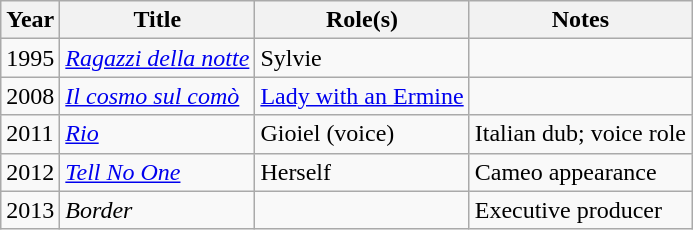<table class="wikitable plainrowheaders sortable">
<tr>
<th scope="col">Year</th>
<th scope="col">Title</th>
<th scope="col">Role(s)</th>
<th scope="col" class="unsortable">Notes</th>
</tr>
<tr>
<td>1995</td>
<td><em><a href='#'>Ragazzi della notte</a></em></td>
<td>Sylvie</td>
<td></td>
</tr>
<tr>
<td>2008</td>
<td><em><a href='#'>Il cosmo sul comò</a></em></td>
<td><a href='#'>Lady with an Ermine</a></td>
<td></td>
</tr>
<tr>
<td>2011</td>
<td><em><a href='#'>Rio</a></em></td>
<td>Gioiel (voice)</td>
<td>Italian dub; voice role</td>
</tr>
<tr>
<td>2012</td>
<td><em><a href='#'>Tell No One</a></em></td>
<td>Herself</td>
<td>Cameo appearance</td>
</tr>
<tr>
<td>2013</td>
<td><em>Border</em></td>
<td></td>
<td>Executive producer</td>
</tr>
</table>
